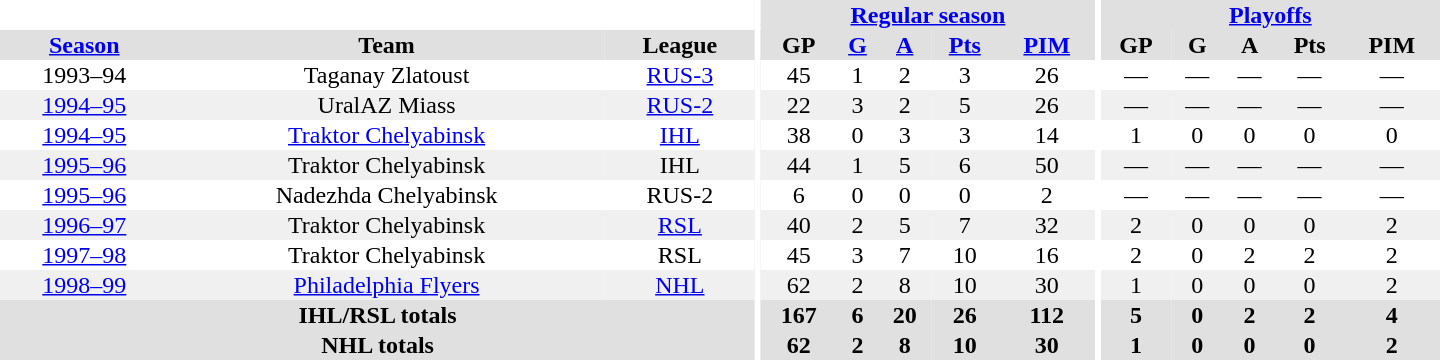<table border="0" cellpadding="1" cellspacing="0" style="text-align:center; width:60em">
<tr bgcolor="#e0e0e0">
<th colspan="3" bgcolor="#ffffff"></th>
<th rowspan="100" bgcolor="#ffffff"></th>
<th colspan="5"><a href='#'>Regular season</a></th>
<th rowspan="100" bgcolor="#ffffff"></th>
<th colspan="5"><a href='#'>Playoffs</a></th>
</tr>
<tr bgcolor="#e0e0e0">
<th><a href='#'>Season</a></th>
<th>Team</th>
<th>League</th>
<th>GP</th>
<th><a href='#'>G</a></th>
<th><a href='#'>A</a></th>
<th><a href='#'>Pts</a></th>
<th><a href='#'>PIM</a></th>
<th>GP</th>
<th>G</th>
<th>A</th>
<th>Pts</th>
<th>PIM</th>
</tr>
<tr>
<td>1993–94</td>
<td>Taganay Zlatoust</td>
<td><a href='#'>RUS-3</a></td>
<td>45</td>
<td>1</td>
<td>2</td>
<td>3</td>
<td>26</td>
<td>—</td>
<td>—</td>
<td>—</td>
<td>—</td>
<td>—</td>
</tr>
<tr bgcolor="#f0f0f0">
<td><a href='#'>1994–95</a></td>
<td>UralAZ Miass</td>
<td><a href='#'>RUS-2</a></td>
<td>22</td>
<td>3</td>
<td>2</td>
<td>5</td>
<td>26</td>
<td>—</td>
<td>—</td>
<td>—</td>
<td>—</td>
<td>—</td>
</tr>
<tr>
<td><a href='#'>1994–95</a></td>
<td><a href='#'>Traktor Chelyabinsk</a></td>
<td><a href='#'>IHL</a></td>
<td>38</td>
<td>0</td>
<td>3</td>
<td>3</td>
<td>14</td>
<td>1</td>
<td>0</td>
<td>0</td>
<td>0</td>
<td>0</td>
</tr>
<tr bgcolor="#f0f0f0">
<td><a href='#'>1995–96</a></td>
<td>Traktor Chelyabinsk</td>
<td>IHL</td>
<td>44</td>
<td>1</td>
<td>5</td>
<td>6</td>
<td>50</td>
<td>—</td>
<td>—</td>
<td>—</td>
<td>—</td>
<td>—</td>
</tr>
<tr>
<td><a href='#'>1995–96</a></td>
<td>Nadezhda Chelyabinsk</td>
<td>RUS-2</td>
<td>6</td>
<td>0</td>
<td>0</td>
<td>0</td>
<td>2</td>
<td>—</td>
<td>—</td>
<td>—</td>
<td>—</td>
<td>—</td>
</tr>
<tr bgcolor="#f0f0f0">
<td><a href='#'>1996–97</a></td>
<td>Traktor Chelyabinsk</td>
<td><a href='#'>RSL</a></td>
<td>40</td>
<td>2</td>
<td>5</td>
<td>7</td>
<td>32</td>
<td>2</td>
<td>0</td>
<td>0</td>
<td>0</td>
<td>2</td>
</tr>
<tr>
<td><a href='#'>1997–98</a></td>
<td>Traktor Chelyabinsk</td>
<td>RSL</td>
<td>45</td>
<td>3</td>
<td>7</td>
<td>10</td>
<td>16</td>
<td>2</td>
<td>0</td>
<td>2</td>
<td>2</td>
<td>2</td>
</tr>
<tr bgcolor="#f0f0f0">
<td><a href='#'>1998–99</a></td>
<td><a href='#'>Philadelphia Flyers</a></td>
<td><a href='#'>NHL</a></td>
<td>62</td>
<td>2</td>
<td>8</td>
<td>10</td>
<td>30</td>
<td>1</td>
<td>0</td>
<td>0</td>
<td>0</td>
<td>2</td>
</tr>
<tr bgcolor="#e0e0e0">
<th colspan="3">IHL/RSL totals</th>
<th>167</th>
<th>6</th>
<th>20</th>
<th>26</th>
<th>112</th>
<th>5</th>
<th>0</th>
<th>2</th>
<th>2</th>
<th>4</th>
</tr>
<tr bgcolor="#e0e0e0">
<th colspan="3">NHL totals</th>
<th>62</th>
<th>2</th>
<th>8</th>
<th>10</th>
<th>30</th>
<th>1</th>
<th>0</th>
<th>0</th>
<th>0</th>
<th>2</th>
</tr>
</table>
